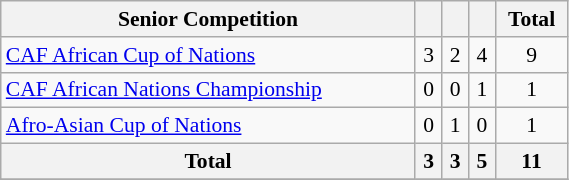<table class="wikitable". style="width:30%; font-size:90%; text-align:center">
<tr>
<th>Senior Competition</th>
<th></th>
<th></th>
<th></th>
<th>Total</th>
</tr>
<tr>
<td align=left><a href='#'>CAF African Cup of Nations</a></td>
<td>3</td>
<td>2</td>
<td>4</td>
<td>9</td>
</tr>
<tr>
<td align=left><a href='#'>CAF African Nations Championship</a></td>
<td>0</td>
<td>0</td>
<td>1</td>
<td>1</td>
</tr>
<tr>
<td align=left><a href='#'>Afro-Asian Cup of Nations</a></td>
<td>0</td>
<td>1</td>
<td>0</td>
<td>1</td>
</tr>
<tr>
<th>Total</th>
<th>3</th>
<th>3</th>
<th>5</th>
<th>11</th>
</tr>
<tr>
</tr>
</table>
